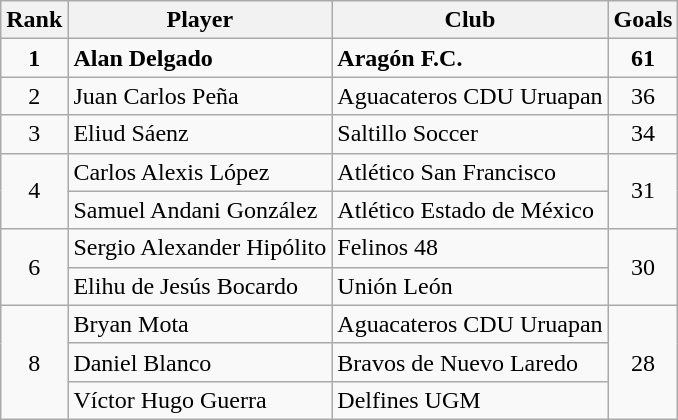<table class="wikitable">
<tr>
<th>Rank</th>
<th>Player</th>
<th>Club</th>
<th>Goals</th>
</tr>
<tr>
<td align=center rowspan=1><strong>1</strong></td>
<td> <strong>Alan Delgado</strong></td>
<td><strong>Aragón F.C.</strong></td>
<td align=center rowspan=1><strong>61</strong></td>
</tr>
<tr>
<td align=center rowspan=1>2</td>
<td> Juan Carlos Peña</td>
<td>Aguacateros CDU Uruapan</td>
<td align=center rowspan=1>36</td>
</tr>
<tr>
<td align=center rowspan=1>3</td>
<td> Eliud Sáenz</td>
<td>Saltillo Soccer</td>
<td align=center rowspan=1>34</td>
</tr>
<tr>
<td align=center rowspan=2>4</td>
<td> Carlos Alexis López</td>
<td>Atlético San Francisco</td>
<td align=center rowspan=2>31</td>
</tr>
<tr>
<td> Samuel Andani González</td>
<td>Atlético Estado de México</td>
</tr>
<tr>
<td align=center rowspan=2>6</td>
<td> Sergio Alexander Hipólito</td>
<td>Felinos 48</td>
<td align=center rowspan=2>30</td>
</tr>
<tr>
<td> Elihu de Jesús Bocardo</td>
<td>Unión León</td>
</tr>
<tr>
<td align=center rowspan=3>8</td>
<td> Bryan Mota</td>
<td>Aguacateros CDU Uruapan</td>
<td align=center rowspan=3>28</td>
</tr>
<tr>
<td> Daniel Blanco</td>
<td>Bravos de Nuevo Laredo</td>
</tr>
<tr>
<td> Víctor Hugo Guerra</td>
<td>Delfines UGM</td>
</tr>
</table>
